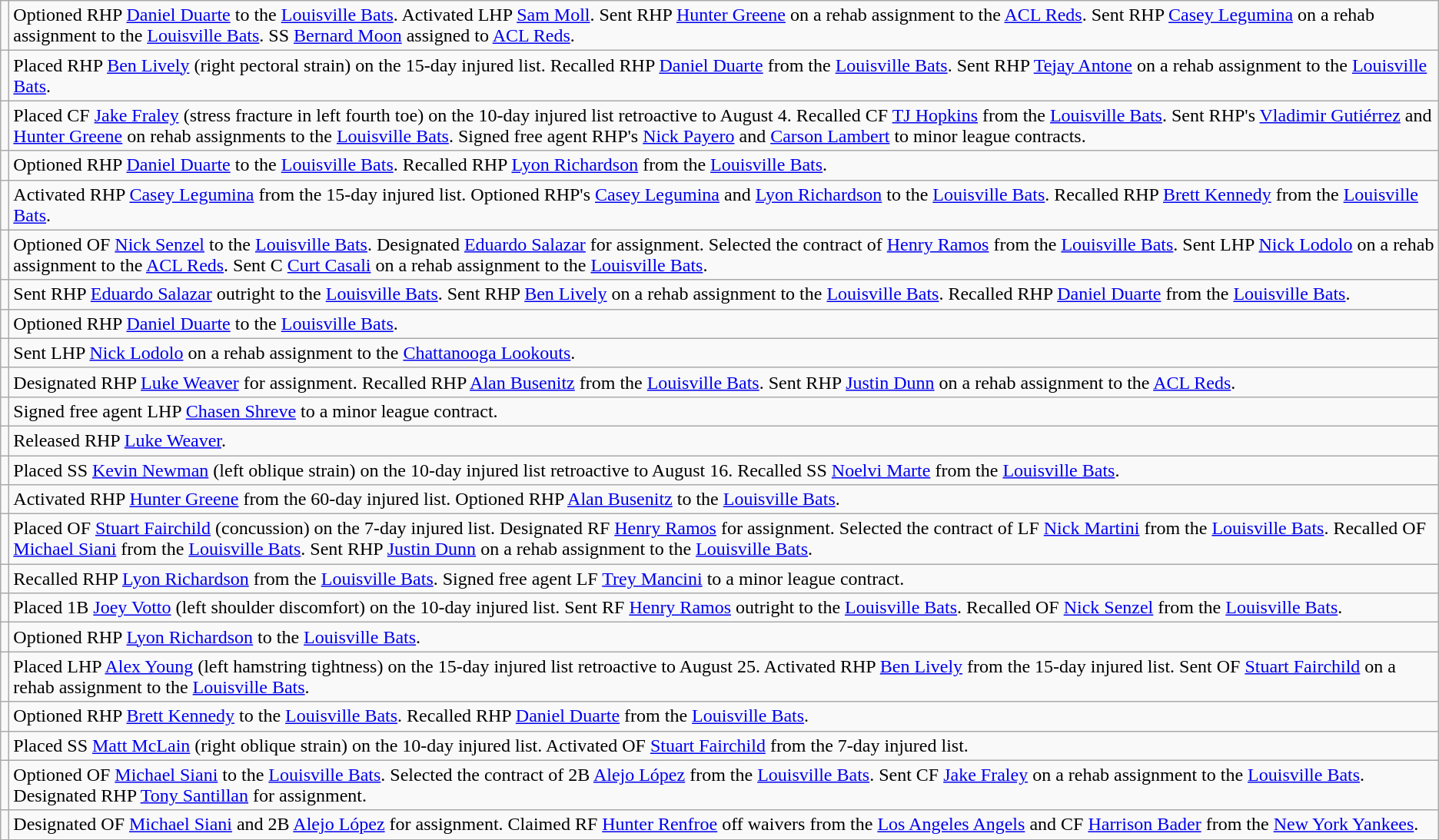<table class="wikitable">
<tr>
<td></td>
<td>Optioned RHP <a href='#'>Daniel Duarte</a> to the <a href='#'>Louisville Bats</a>. Activated LHP <a href='#'>Sam Moll</a>. Sent RHP <a href='#'>Hunter Greene</a> on a rehab assignment to the <a href='#'>ACL Reds</a>. Sent RHP <a href='#'>Casey Legumina</a> on a rehab assignment to the <a href='#'>Louisville Bats</a>. SS <a href='#'>Bernard Moon</a> assigned to <a href='#'>ACL Reds</a>.</td>
</tr>
<tr>
<td></td>
<td>Placed RHP <a href='#'>Ben Lively</a> (right pectoral strain) on the 15-day injured list. Recalled RHP <a href='#'>Daniel Duarte</a> from the <a href='#'>Louisville Bats</a>. Sent RHP <a href='#'>Tejay Antone</a> on a rehab assignment to the <a href='#'>Louisville Bats</a>.</td>
</tr>
<tr>
<td></td>
<td>Placed CF <a href='#'>Jake Fraley</a> (stress fracture in left fourth toe) on the 10-day injured list retroactive to August 4. Recalled CF <a href='#'>TJ Hopkins</a> from the <a href='#'>Louisville Bats</a>. Sent RHP's <a href='#'>Vladimir Gutiérrez</a> and <a href='#'>Hunter Greene</a> on rehab assignments to the <a href='#'>Louisville Bats</a>. Signed free agent RHP's <a href='#'>Nick Payero</a> and <a href='#'>Carson Lambert</a> to minor league contracts.</td>
</tr>
<tr>
<td></td>
<td>Optioned RHP <a href='#'>Daniel Duarte</a> to the <a href='#'>Louisville Bats</a>. Recalled RHP <a href='#'>Lyon Richardson</a> from the <a href='#'>Louisville Bats</a>.</td>
</tr>
<tr>
<td></td>
<td>Activated RHP <a href='#'>Casey Legumina</a> from the 15-day injured list. Optioned RHP's <a href='#'>Casey Legumina</a> and <a href='#'>Lyon Richardson</a> to the <a href='#'>Louisville Bats</a>. Recalled RHP <a href='#'>Brett Kennedy</a> from the <a href='#'>Louisville Bats</a>.</td>
</tr>
<tr>
<td></td>
<td>Optioned OF <a href='#'>Nick Senzel</a> to the <a href='#'>Louisville Bats</a>. Designated <a href='#'>Eduardo Salazar</a> for assignment. Selected the contract of <a href='#'>Henry Ramos</a> from the <a href='#'>Louisville Bats</a>. Sent LHP <a href='#'>Nick Lodolo</a> on a rehab assignment to the <a href='#'>ACL Reds</a>. Sent C <a href='#'>Curt Casali</a> on a rehab assignment to the <a href='#'>Louisville Bats</a>.</td>
</tr>
<tr>
<td></td>
<td>Sent RHP <a href='#'>Eduardo Salazar</a> outright to the <a href='#'>Louisville Bats</a>. Sent RHP <a href='#'>Ben Lively</a> on a rehab assignment to the <a href='#'>Louisville Bats</a>. Recalled RHP <a href='#'>Daniel Duarte</a> from the <a href='#'>Louisville Bats</a>.</td>
</tr>
<tr>
<td></td>
<td>Optioned RHP <a href='#'>Daniel Duarte</a> to the <a href='#'>Louisville Bats</a>.</td>
</tr>
<tr>
<td></td>
<td>Sent LHP <a href='#'>Nick Lodolo</a> on a rehab assignment to the <a href='#'>Chattanooga Lookouts</a>.</td>
</tr>
<tr>
<td></td>
<td>Designated RHP <a href='#'>Luke Weaver</a> for assignment. Recalled RHP <a href='#'>Alan Busenitz</a> from the <a href='#'>Louisville Bats</a>. Sent RHP <a href='#'>Justin Dunn</a> on a rehab assignment to the <a href='#'>ACL Reds</a>.</td>
</tr>
<tr>
<td></td>
<td>Signed free agent LHP <a href='#'>Chasen Shreve</a> to a minor league contract.</td>
</tr>
<tr>
<td></td>
<td>Released RHP <a href='#'>Luke Weaver</a>.</td>
</tr>
<tr>
<td></td>
<td>Placed SS <a href='#'>Kevin Newman</a> (left oblique strain) on the 10-day injured list retroactive to August 16. Recalled SS <a href='#'>Noelvi Marte</a> from the <a href='#'>Louisville Bats</a>.</td>
</tr>
<tr>
<td></td>
<td>Activated RHP <a href='#'>Hunter Greene</a> from the 60-day injured list. Optioned RHP <a href='#'>Alan Busenitz</a> to the <a href='#'>Louisville Bats</a>.</td>
</tr>
<tr>
<td></td>
<td>Placed OF <a href='#'>Stuart Fairchild</a> (concussion) on the 7-day injured list. Designated RF <a href='#'>Henry Ramos</a> for assignment. Selected the contract of LF <a href='#'>Nick Martini</a> from the <a href='#'>Louisville Bats</a>. Recalled OF <a href='#'>Michael Siani</a> from the <a href='#'>Louisville Bats</a>. Sent RHP <a href='#'>Justin Dunn</a> on a rehab assignment to the <a href='#'>Louisville Bats</a>.</td>
</tr>
<tr>
<td></td>
<td>Recalled RHP <a href='#'>Lyon Richardson</a> from the <a href='#'>Louisville Bats</a>. Signed free agent LF <a href='#'>Trey Mancini</a> to a minor league contract.</td>
</tr>
<tr>
<td></td>
<td>Placed 1B <a href='#'>Joey Votto</a> (left shoulder discomfort) on the 10-day injured list. Sent RF <a href='#'>Henry Ramos</a> outright to the <a href='#'>Louisville Bats</a>. Recalled OF <a href='#'>Nick Senzel</a> from the <a href='#'>Louisville Bats</a>.</td>
</tr>
<tr>
<td></td>
<td>Optioned RHP <a href='#'>Lyon Richardson</a> to the <a href='#'>Louisville Bats</a>.</td>
</tr>
<tr>
<td></td>
<td>Placed LHP <a href='#'>Alex Young</a> (left hamstring tightness) on the 15-day injured list retroactive to August 25. Activated RHP <a href='#'>Ben Lively</a> from the 15-day injured list. Sent OF <a href='#'>Stuart Fairchild</a> on a rehab assignment to the <a href='#'>Louisville Bats</a>.</td>
</tr>
<tr>
<td></td>
<td>Optioned RHP <a href='#'>Brett Kennedy</a> to the <a href='#'>Louisville Bats</a>. Recalled RHP <a href='#'>Daniel Duarte</a> from the <a href='#'>Louisville Bats</a>.</td>
</tr>
<tr>
<td></td>
<td>Placed SS <a href='#'>Matt McLain</a> (right oblique strain) on the 10-day injured list. Activated OF <a href='#'>Stuart Fairchild</a> from the 7-day injured list.</td>
</tr>
<tr>
<td></td>
<td>Optioned OF <a href='#'>Michael Siani</a> to the <a href='#'>Louisville Bats</a>. Selected the contract of 2B <a href='#'>Alejo López</a> from the <a href='#'>Louisville Bats</a>. Sent CF <a href='#'>Jake Fraley</a> on a rehab assignment to the <a href='#'>Louisville Bats</a>. Designated RHP <a href='#'>Tony Santillan</a> for assignment.</td>
</tr>
<tr>
<td></td>
<td>Designated OF <a href='#'>Michael Siani</a> and 2B <a href='#'>Alejo López</a> for assignment. Claimed RF <a href='#'>Hunter Renfroe</a> off waivers from the <a href='#'>Los Angeles Angels</a> and CF <a href='#'>Harrison Bader</a> from the <a href='#'>New York Yankees</a>.</td>
</tr>
</table>
